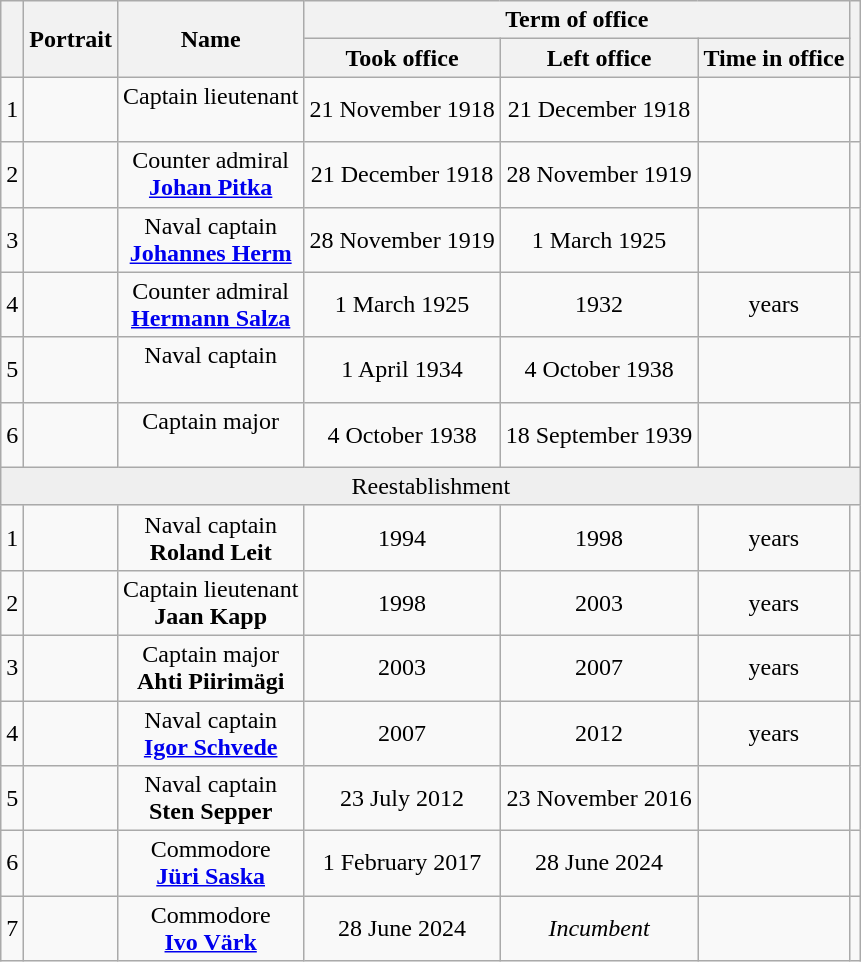<table class="wikitable" style="text-align:center">
<tr>
<th rowspan=2></th>
<th rowspan=2>Portrait</th>
<th rowspan=2>Name<br></th>
<th colspan=3>Term of office</th>
<th rowspan=2></th>
</tr>
<tr>
<th>Took office</th>
<th>Left office</th>
<th>Time in office</th>
</tr>
<tr>
<td>1</td>
<td></td>
<td>Captain lieutenant<br><strong></strong><br></td>
<td>21 November 1918</td>
<td>21 December 1918</td>
<td></td>
<td></td>
</tr>
<tr>
<td>2</td>
<td></td>
<td>Counter admiral<br><strong><a href='#'>Johan Pitka</a></strong><br></td>
<td>21 December 1918</td>
<td>28 November 1919</td>
<td></td>
<td></td>
</tr>
<tr>
<td>3</td>
<td></td>
<td>Naval captain<br><strong><a href='#'>Johannes Herm</a></strong><br></td>
<td>28 November 1919</td>
<td>1 March 1925</td>
<td></td>
<td></td>
</tr>
<tr>
<td>4</td>
<td></td>
<td>Counter admiral<br><strong><a href='#'>Hermann Salza</a></strong><br></td>
<td>1 March 1925</td>
<td>1932</td>
<td> years</td>
<td></td>
</tr>
<tr>
<td>5</td>
<td></td>
<td>Naval captain<br><strong></strong><br></td>
<td>1 April 1934</td>
<td>4 October 1938</td>
<td></td>
<td></td>
</tr>
<tr>
<td>6</td>
<td></td>
<td>Captain major<br><strong></strong><br></td>
<td>4 October 1938</td>
<td>18 September 1939</td>
<td></td>
<td></td>
</tr>
<tr style="background:#efefef;">
<td colspan=7>Reestablishment</td>
</tr>
<tr>
<td>1</td>
<td></td>
<td>Naval captain<br><strong>Roland Leit</strong></td>
<td>1994</td>
<td>1998</td>
<td> years</td>
<td></td>
</tr>
<tr>
<td>2</td>
<td></td>
<td>Captain lieutenant<br><strong>Jaan Kapp</strong></td>
<td>1998</td>
<td>2003</td>
<td> years</td>
<td></td>
</tr>
<tr>
<td>3</td>
<td></td>
<td>Captain major<br><strong>Ahti Piirimägi</strong></td>
<td>2003</td>
<td>2007</td>
<td> years</td>
<td></td>
</tr>
<tr>
<td>4</td>
<td></td>
<td>Naval captain<br><strong><a href='#'>Igor Schvede</a></strong><br></td>
<td>2007</td>
<td>2012</td>
<td> years</td>
<td></td>
</tr>
<tr>
<td>5</td>
<td></td>
<td>Naval captain<br><strong>Sten Sepper</strong><br></td>
<td>23 July 2012</td>
<td>23 November 2016</td>
<td></td>
</tr>
<tr>
<td>6</td>
<td></td>
<td>Commodore<br><strong><a href='#'>Jüri Saska</a></strong><br></td>
<td>1 February 2017</td>
<td>28 June 2024</td>
<td></td>
<td></td>
</tr>
<tr>
<td>7</td>
<td></td>
<td>Commodore<br><strong><a href='#'>Ivo Värk</a></strong><br></td>
<td>28 June 2024</td>
<td><em>Incumbent</em></td>
<td></td>
</tr>
</table>
